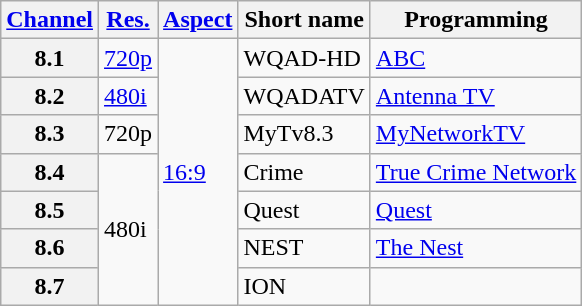<table class="wikitable">
<tr>
<th scope = "col"><a href='#'>Channel</a></th>
<th scope = "col"><a href='#'>Res.</a></th>
<th scope = "col"><a href='#'>Aspect</a></th>
<th scope = "col">Short name</th>
<th scope = "col">Programming</th>
</tr>
<tr>
<th scope = "row">8.1</th>
<td><a href='#'>720p</a></td>
<td rowspan=7><a href='#'>16:9</a></td>
<td>WQAD-HD</td>
<td><a href='#'>ABC</a></td>
</tr>
<tr>
<th scope = "row">8.2</th>
<td><a href='#'>480i</a></td>
<td>WQADATV</td>
<td><a href='#'>Antenna TV</a></td>
</tr>
<tr>
<th scope = "row">8.3</th>
<td>720p</td>
<td>MyTv8.3</td>
<td><a href='#'>MyNetworkTV</a></td>
</tr>
<tr>
<th scope = "row">8.4</th>
<td rowspan=4>480i</td>
<td>Crime</td>
<td><a href='#'>True Crime Network</a></td>
</tr>
<tr>
<th scope = "row">8.5</th>
<td>Quest</td>
<td><a href='#'>Quest</a></td>
</tr>
<tr>
<th scope = "row">8.6</th>
<td>NEST</td>
<td><a href='#'>The Nest</a></td>
</tr>
<tr>
<th scope = "row">8.7</th>
<td>ION</td>
<td></td>
</tr>
</table>
